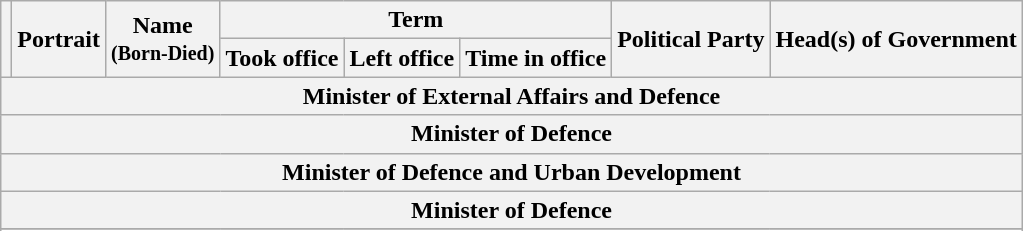<table class="wikitable" style="text-align:center;">
<tr>
<th rowspan=2></th>
<th rowspan=2>Portrait</th>
<th rowspan=2>Name<br><small>(Born-Died)</small></th>
<th colspan=3>Term</th>
<th rowspan=2>Political Party</th>
<th rowspan=2>Head(s) of Government</th>
</tr>
<tr>
<th>Took office</th>
<th>Left office</th>
<th>Time in office</th>
</tr>
<tr style="text-align:center;">
<th colspan=8>Minister of External Affairs and Defence<br>








</th>
</tr>
<tr style="text-align:center;">
<th colspan=8>Minister of Defence<br>




</th>
</tr>
<tr style="text-align:center;">
<th colspan=8>Minister of Defence and Urban Development<br></th>
</tr>
<tr style="text-align:center;">
<th colspan=8>Minister of Defence<br></th>
</tr>
<tr style="text-align:center;">
</tr>
<tr style="text-align:center;">
</tr>
<tr style="text-align:center;">
</tr>
</table>
